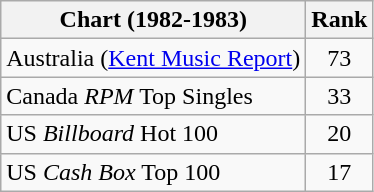<table class="wikitable sortable">
<tr>
<th>Chart (1982-1983)</th>
<th style="text-align:center;">Rank</th>
</tr>
<tr>
<td>Australia (<a href='#'>Kent Music Report</a>)</td>
<td style="text-align:center;">73</td>
</tr>
<tr>
<td>Canada <em>RPM</em> Top Singles</td>
<td style="text-align:center;">33</td>
</tr>
<tr>
<td>US <em>Billboard</em> Hot 100</td>
<td style="text-align:center;">20</td>
</tr>
<tr>
<td>US <em>Cash Box</em> Top 100</td>
<td style="text-align:center;">17</td>
</tr>
</table>
